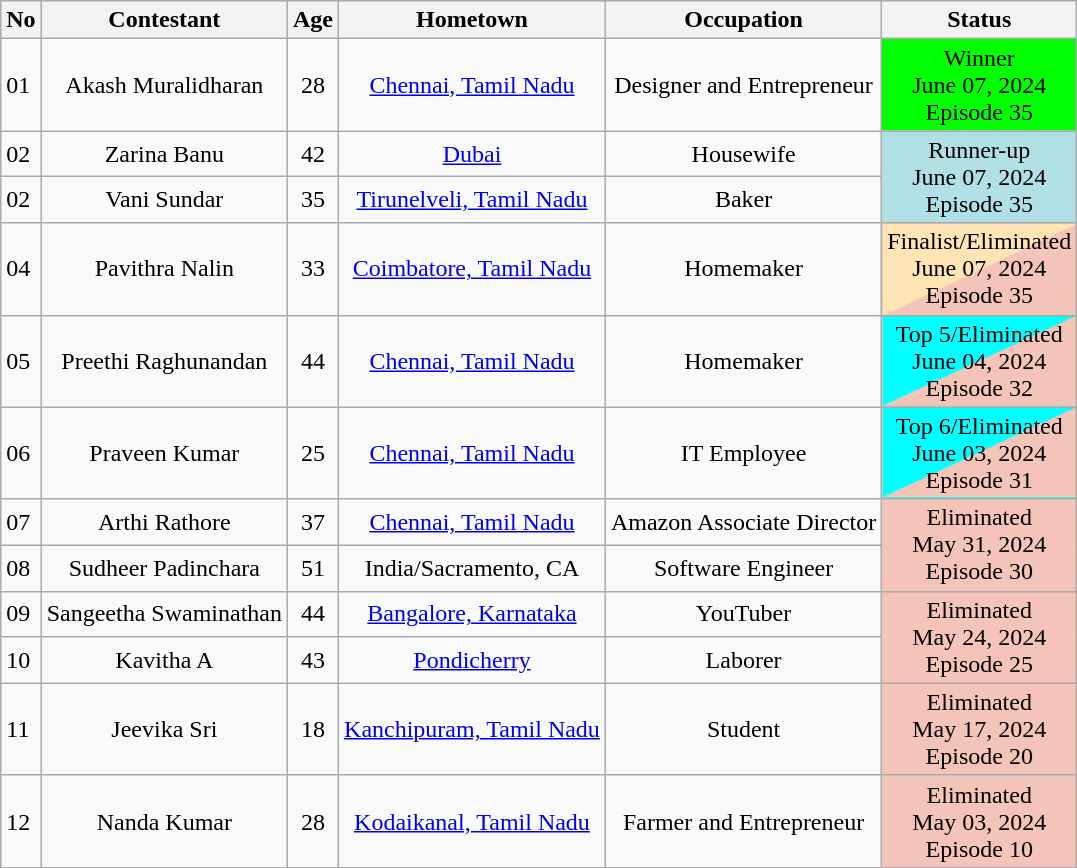<table class="wikitable sortable" style="font-size:100%;">
<tr style="background:#C1D8FF;">
<th>No</th>
<th>Contestant</th>
<th>Age</th>
<th>Hometown</th>
<th>Occupation</th>
<th>Status</th>
</tr>
<tr>
<td>01</td>
<td style="text-align: center;">Akash Muralidharan</td>
<td style="text-align: center;">28</td>
<td style="text-align: center;"><a href='#'>Chennai, Tamil Nadu</a></td>
<td style="text-align: center;">Designer and Entrepreneur</td>
<td style="text-align: center; background: #00FF00;">Winner<br>June 07, 2024<br>Episode 35</td>
</tr>
<tr>
<td>02</td>
<td style="text-align: center;">Zarina Banu</td>
<td style="text-align: center;">42</td>
<td style="text-align: center;"><a href='#'>Dubai</a></td>
<td style="text-align: center;">Housewife</td>
<td rowspan="2" style="text-align: center; background: #B0E0E6;">Runner-up<br>June 07, 2024<br>Episode 35</td>
</tr>
<tr>
<td>02</td>
<td style="text-align: center;">Vani Sundar</td>
<td style="text-align: center;">35</td>
<td style="text-align: center;"><a href='#'>Tirunelveli, Tamil Nadu</a></td>
<td style="text-align: center;">Baker</td>
</tr>
<tr>
<td>04</td>
<td style="text-align: center;">Pavithra Nalin</td>
<td style="text-align: center;">33</td>
<td style="text-align: center;"><a href='#'>Coimbatore, Tamil Nadu</a></td>
<td style="text-align: center;">Homemaker</td>
<td style="text-align: center; background-image: linear-gradient(to right bottom, #FFE5B4 50%, #F4C4B8 50%);">Finalist/Eliminated<br>June 07, 2024<br>Episode 35</td>
</tr>
<tr>
<td>05</td>
<td style="text-align: center;">Preethi Raghunandan</td>
<td style="text-align: center;">44</td>
<td style="text-align: center;"><a href='#'>Chennai, Tamil Nadu</a></td>
<td style="text-align: center;">Homemaker</td>
<td style="text-align: center; background-image: linear-gradient(to right bottom, cyan 50%, #F4C4B8 50%);">Top 5/Eliminated<br>June 04, 2024<br>Episode 32</td>
</tr>
<tr>
<td>06</td>
<td style="text-align: center;">Praveen Kumar</td>
<td style="text-align: center;">25</td>
<td style="text-align: center;"><a href='#'>Chennai, Tamil Nadu</a></td>
<td style="text-align: center;">IT Employee</td>
<td style="text-align: center; background-image: linear-gradient(to right bottom, cyan 50%, #F4C4B8 50%);">Top 6/Eliminated<br>June 03, 2024<br>Episode 31</td>
</tr>
<tr>
<td>07</td>
<td style="text-align: center;">Arthi Rathore</td>
<td style="text-align: center;">37</td>
<td style="text-align: center;"><a href='#'>Chennai, Tamil Nadu</a></td>
<td style="text-align: center;">Amazon Associate Director</td>
<td rowspan="2" style="text-align: center; background: #F4C4B8;">Eliminated<br>May 31, 2024<br>Episode 30</td>
</tr>
<tr>
<td>08</td>
<td style="text-align: center;">Sudheer Padinchara</td>
<td style="text-align: center;">51</td>
<td style="text-align: center;">India/Sacramento, CA</td>
<td style="text-align: center;">Software Engineer</td>
</tr>
<tr>
<td>09</td>
<td style="text-align: center;">Sangeetha Swaminathan</td>
<td style="text-align: center;">44</td>
<td style="text-align: center;"><a href='#'>Bangalore, Karnataka</a></td>
<td style="text-align: center;">YouTuber</td>
<td rowspan="2" style="text-align: center; background: #F4C4B8;">Eliminated<br>May 24, 2024<br>Episode 25</td>
</tr>
<tr>
<td>10</td>
<td style="text-align: center;">Kavitha A</td>
<td style="text-align: center;">43</td>
<td style="text-align: center;"><a href='#'>Pondicherry</a></td>
<td style="text-align: center;">Laborer</td>
</tr>
<tr>
<td>11</td>
<td style="text-align: center;">Jeevika Sri</td>
<td style="text-align: center;">18</td>
<td style="text-align: center;"><a href='#'>Kanchipuram, Tamil Nadu</a></td>
<td style="text-align: center;">Student</td>
<td style="text-align: center; background: #F4C4B8;">Eliminated<br>May 17, 2024<br>Episode 20</td>
</tr>
<tr>
<td>12</td>
<td style="text-align: center;">Nanda Kumar</td>
<td style="text-align: center;">28</td>
<td style="text-align: center;"><a href='#'>Kodaikanal, Tamil Nadu</a></td>
<td style="text-align: center;">Farmer and Entrepreneur</td>
<td style="text-align: center; background: #F4C4B8;">Eliminated<br>May 03, 2024<br>Episode 10</td>
</tr>
</table>
